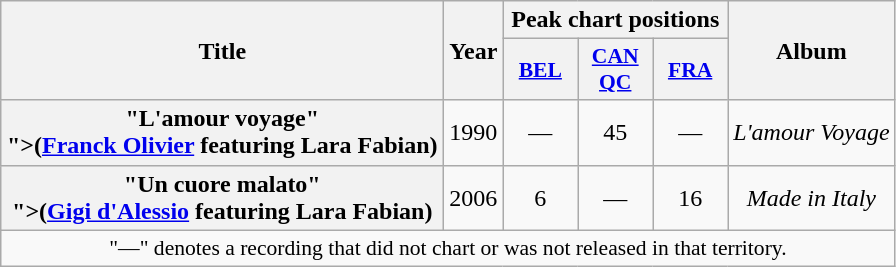<table class="wikitable plainrowheaders" style="text-align:center;">
<tr>
<th scope="col" rowspan="2" style="width:18em;">Title</th>
<th scope="col" rowspan="2">Year</th>
<th scope="col" colspan="3">Peak chart positions</th>
<th scope="col" rowspan="2">Album</th>
</tr>
<tr>
<th scope="col" style="width:3em;font-size:90%;"><a href='#'>BEL</a><br></th>
<th scope="col" style="width:3em;font-size:90%;"><a href='#'>CAN QC</a><br></th>
<th scope="col" style="width:3em;font-size:90%;"><a href='#'>FRA</a><br></th>
</tr>
<tr>
<th scope="row">"L'amour voyage"<br><span>">(<a href='#'>Franck Olivier</a> featuring Lara Fabian)</span></th>
<td>1990</td>
<td>—</td>
<td>45</td>
<td>—</td>
<td><em>L'amour Voyage</em></td>
</tr>
<tr>
<th scope="row">"Un cuore malato"<br><span>">(<a href='#'>Gigi d'Alessio</a> featuring Lara Fabian)</span></th>
<td>2006</td>
<td>6</td>
<td>—</td>
<td>16</td>
<td><em>Made in Italy</em></td>
</tr>
<tr>
<td colspan="15" style="font-size:90%">"—" denotes a recording that did not chart or was not released in that territory.</td>
</tr>
</table>
